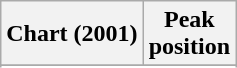<table class="wikitable plainrowheaders">
<tr>
<th>Chart (2001)</th>
<th>Peak<br>position</th>
</tr>
<tr>
</tr>
<tr>
</tr>
<tr>
</tr>
<tr>
</tr>
</table>
